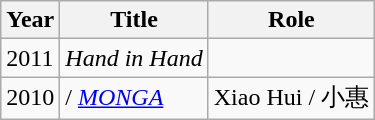<table class="wikitable">
<tr>
<th>Year</th>
<th>Title</th>
<th>Role</th>
</tr>
<tr>
<td>2011</td>
<td><em>Hand in Hand</em></td>
<td></td>
</tr>
<tr>
<td>2010</td>
<td> / <em><a href='#'>MONGA</a></em></td>
<td>Xiao Hui / 小惠</td>
</tr>
</table>
